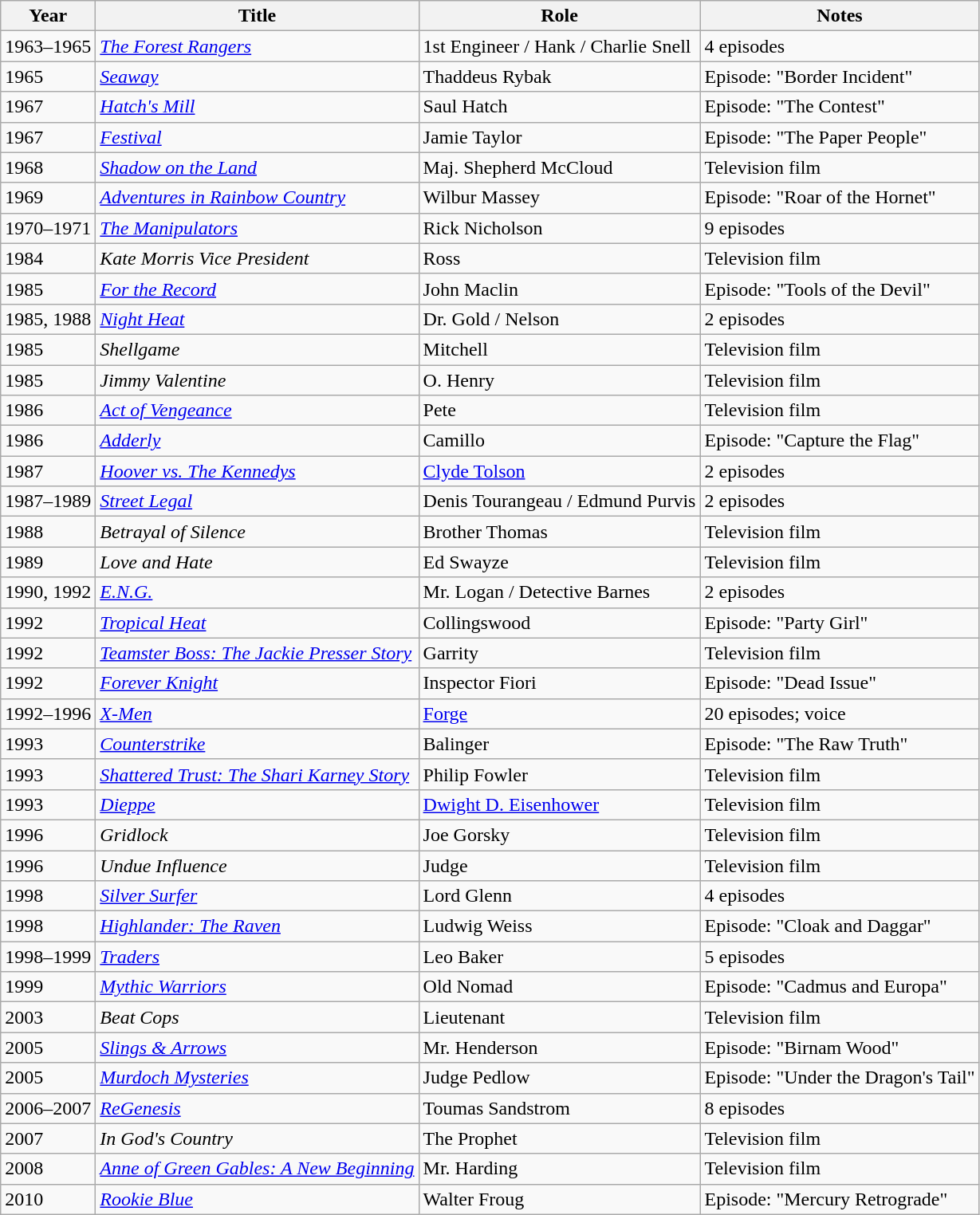<table class="wikitable sortable">
<tr>
<th>Year</th>
<th>Title</th>
<th>Role</th>
<th>Notes</th>
</tr>
<tr>
<td>1963–1965</td>
<td><em><a href='#'>The Forest Rangers</a></em></td>
<td>1st Engineer / Hank / Charlie Snell</td>
<td>4 episodes</td>
</tr>
<tr>
<td>1965</td>
<td><a href='#'><em>Seaway</em></a></td>
<td>Thaddeus Rybak</td>
<td>Episode: "Border Incident"</td>
</tr>
<tr>
<td>1967</td>
<td><em><a href='#'>Hatch's Mill</a></em></td>
<td>Saul Hatch</td>
<td>Episode: "The Contest"</td>
</tr>
<tr>
<td>1967</td>
<td><a href='#'><em>Festival</em></a></td>
<td>Jamie Taylor</td>
<td>Episode: "The Paper People"</td>
</tr>
<tr>
<td>1968</td>
<td><em><a href='#'>Shadow on the Land</a></em></td>
<td>Maj. Shepherd McCloud</td>
<td>Television film</td>
</tr>
<tr>
<td>1969</td>
<td><em><a href='#'>Adventures in Rainbow Country</a></em></td>
<td>Wilbur Massey</td>
<td>Episode: "Roar of the Hornet"</td>
</tr>
<tr>
<td>1970–1971</td>
<td><em><a href='#'>The Manipulators</a></em></td>
<td>Rick Nicholson</td>
<td>9 episodes</td>
</tr>
<tr>
<td>1984</td>
<td><em>Kate Morris Vice President</em></td>
<td>Ross</td>
<td>Television film</td>
</tr>
<tr>
<td>1985</td>
<td><a href='#'><em>For the Record</em></a></td>
<td>John Maclin</td>
<td>Episode: "Tools of the Devil"</td>
</tr>
<tr>
<td>1985, 1988</td>
<td><em><a href='#'>Night Heat</a></em></td>
<td>Dr. Gold / Nelson</td>
<td>2 episodes</td>
</tr>
<tr>
<td>1985</td>
<td><em>Shellgame</em></td>
<td>Mitchell</td>
<td>Television film</td>
</tr>
<tr>
<td>1985</td>
<td><em>Jimmy Valentine</em></td>
<td>O. Henry</td>
<td>Television film</td>
</tr>
<tr>
<td>1986</td>
<td><a href='#'><em>Act of Vengeance</em></a></td>
<td>Pete</td>
<td>Television film</td>
</tr>
<tr>
<td>1986</td>
<td><em><a href='#'>Adderly</a></em></td>
<td>Camillo</td>
<td>Episode: "Capture the Flag"</td>
</tr>
<tr>
<td>1987</td>
<td><em><a href='#'>Hoover vs. The Kennedys</a></em></td>
<td><a href='#'>Clyde Tolson</a></td>
<td>2 episodes</td>
</tr>
<tr>
<td>1987–1989</td>
<td><a href='#'><em>Street Legal</em></a></td>
<td>Denis Tourangeau / Edmund Purvis</td>
<td>2 episodes</td>
</tr>
<tr>
<td>1988</td>
<td><em>Betrayal of Silence</em></td>
<td>Brother Thomas</td>
<td>Television film</td>
</tr>
<tr>
<td>1989</td>
<td><em>Love and Hate</em></td>
<td>Ed Swayze</td>
<td>Television film</td>
</tr>
<tr>
<td>1990, 1992</td>
<td><em><a href='#'>E.N.G.</a></em></td>
<td>Mr. Logan / Detective Barnes</td>
<td>2 episodes</td>
</tr>
<tr>
<td>1992</td>
<td><em><a href='#'>Tropical Heat</a></em></td>
<td>Collingswood</td>
<td>Episode: "Party Girl"</td>
</tr>
<tr>
<td>1992</td>
<td><em><a href='#'>Teamster Boss: The Jackie Presser Story</a></em></td>
<td>Garrity</td>
<td>Television film</td>
</tr>
<tr>
<td>1992</td>
<td><em><a href='#'>Forever Knight</a></em></td>
<td>Inspector Fiori</td>
<td>Episode: "Dead Issue"</td>
</tr>
<tr>
<td>1992–1996</td>
<td><a href='#'><em>X-Men</em></a></td>
<td><a href='#'>Forge</a></td>
<td>20 episodes; voice</td>
</tr>
<tr>
<td>1993</td>
<td><a href='#'><em>Counterstrike</em></a></td>
<td>Balinger</td>
<td>Episode: "The Raw Truth"</td>
</tr>
<tr>
<td>1993</td>
<td><em><a href='#'>Shattered Trust: The Shari Karney Story</a></em></td>
<td>Philip Fowler</td>
<td>Television film</td>
</tr>
<tr>
<td>1993</td>
<td><a href='#'><em>Dieppe</em></a></td>
<td><a href='#'>Dwight D. Eisenhower</a></td>
<td>Television film</td>
</tr>
<tr>
<td>1996</td>
<td><em>Gridlock</em></td>
<td>Joe Gorsky</td>
<td>Television film</td>
</tr>
<tr>
<td>1996</td>
<td><em>Undue Influence</em></td>
<td>Judge</td>
<td>Television film</td>
</tr>
<tr>
<td>1998</td>
<td><a href='#'><em>Silver Surfer</em></a></td>
<td>Lord Glenn</td>
<td>4 episodes</td>
</tr>
<tr>
<td>1998</td>
<td><em><a href='#'>Highlander: The Raven</a></em></td>
<td>Ludwig Weiss</td>
<td>Episode: "Cloak and Daggar"</td>
</tr>
<tr>
<td>1998–1999</td>
<td><a href='#'><em>Traders</em></a></td>
<td>Leo Baker</td>
<td>5 episodes</td>
</tr>
<tr>
<td>1999</td>
<td><em><a href='#'>Mythic Warriors</a></em></td>
<td>Old Nomad</td>
<td>Episode: "Cadmus and Europa"</td>
</tr>
<tr>
<td>2003</td>
<td><em>Beat Cops</em></td>
<td>Lieutenant</td>
<td>Television film</td>
</tr>
<tr>
<td>2005</td>
<td><em><a href='#'>Slings & Arrows</a></em></td>
<td>Mr. Henderson</td>
<td>Episode: "Birnam Wood"</td>
</tr>
<tr>
<td>2005</td>
<td><em><a href='#'>Murdoch Mysteries</a></em></td>
<td>Judge Pedlow</td>
<td>Episode: "Under the Dragon's Tail"</td>
</tr>
<tr>
<td>2006–2007</td>
<td><em><a href='#'>ReGenesis</a></em></td>
<td>Toumas Sandstrom</td>
<td>8 episodes</td>
</tr>
<tr>
<td>2007</td>
<td><em>In God's Country</em></td>
<td>The Prophet</td>
<td>Television film</td>
</tr>
<tr>
<td>2008</td>
<td><em><a href='#'>Anne of Green Gables: A New Beginning</a></em></td>
<td>Mr. Harding</td>
<td>Television film</td>
</tr>
<tr>
<td>2010</td>
<td><em><a href='#'>Rookie Blue</a></em></td>
<td>Walter Froug</td>
<td>Episode: "Mercury Retrograde"</td>
</tr>
</table>
